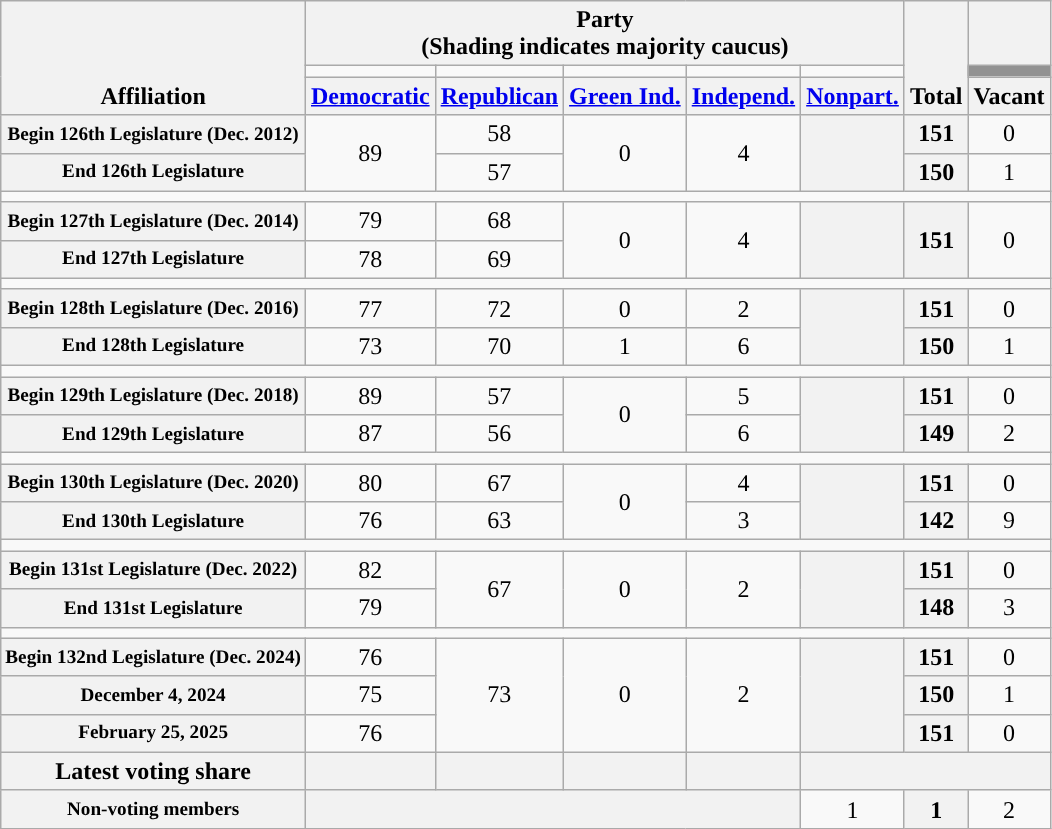<table class=wikitable style="text-align:center">
<tr style="vertical-align:bottom;">
<th rowspan=3>Affiliation</th>
<th colspan=5>Party <div>(Shading indicates majority caucus)</div></th>
<th rowspan=3>Total</th>
<th></th>
</tr>
<tr style="height:5px">
<td style="background-color:"></td>
<td style="background-color:"></td>
<td style="background-color:"></td>
<td style="background-color:"></td>
<td style="background-color:"></td>
<td style="background-color:#929292"></td>
</tr>
<tr>
<th><a href='#'>Democratic</a></th>
<th><a href='#'>Republican</a></th>
<th><a href='#'>Green Ind.</a></th>
<th><a href='#'>Independ.</a></th>
<th><a href='#'>Nonpart.</a></th>
<th>Vacant</th>
</tr>
<tr>
<th nowrap style="font-size:80%">Begin 126th Legislature (Dec. 2012)</th>
<td rowspan=2 >89</td>
<td>58</td>
<td rowspan=2>0</td>
<td rowspan=2>4</td>
<th rowspan=2></th>
<th>151</th>
<td>0</td>
</tr>
<tr>
<th nowrap style="font-size:80%">End 126th Legislature</th>
<td>57</td>
<th>150</th>
<td>1</td>
</tr>
<tr>
<td colspan=8></td>
</tr>
<tr>
<th nowrap style="font-size:80%">Begin 127th Legislature (Dec. 2014)</th>
<td>79</td>
<td>68</td>
<td rowspan=2>0</td>
<td rowspan=2>4</td>
<th rowspan=2></th>
<th rowspan=2>151</th>
<td rowspan=2>0</td>
</tr>
<tr>
<th nowrap style="font-size:80%">End 127th Legislature</th>
<td>78</td>
<td>69</td>
</tr>
<tr>
<td colspan=8></td>
</tr>
<tr>
<th nowrap style="font-size:80%">Begin 128th Legislature (Dec. 2016)</th>
<td>77</td>
<td>72</td>
<td>0</td>
<td>2</td>
<th rowspan=2></th>
<th>151</th>
<td>0</td>
</tr>
<tr>
<th nowrap style="font-size:80%">End 128th Legislature</th>
<td>73</td>
<td>70</td>
<td>1</td>
<td>6</td>
<th>150</th>
<td>1</td>
</tr>
<tr>
<td colspan=8></td>
</tr>
<tr>
<th nowrap style="font-size:80%">Begin 129th Legislature (Dec. 2018)</th>
<td>89</td>
<td>57</td>
<td rowspan=2>0</td>
<td>5</td>
<th rowspan=2></th>
<th>151</th>
<td>0</td>
</tr>
<tr>
<th nowrap style="font-size:80%">End 129th Legislature</th>
<td>87</td>
<td>56</td>
<td>6</td>
<th>149</th>
<td>2</td>
</tr>
<tr>
<td colspan=8></td>
</tr>
<tr>
<th nowrap style="font-size:80%">Begin 130th Legislature (Dec. 2020)</th>
<td>80</td>
<td>67</td>
<td rowspan=2>0</td>
<td>4</td>
<th rowspan=2></th>
<th>151</th>
<td>0</td>
</tr>
<tr>
<th nowrap style="font-size:80%">End 130th Legislature</th>
<td>76</td>
<td>63</td>
<td>3</td>
<th>142</th>
<td>9</td>
</tr>
<tr>
<td colspan=8></td>
</tr>
<tr>
<th nowrap style="font-size:80%">Begin 131st Legislature (Dec. 2022)</th>
<td>82</td>
<td rowspan=2>67</td>
<td rowspan=2>0</td>
<td rowspan=2>2</td>
<th rowspan=2></th>
<th>151</th>
<td>0</td>
</tr>
<tr>
<th nowrap style="font-size:80%">End 131st Legislature</th>
<td>79</td>
<th>148</th>
<td>3</td>
</tr>
<tr>
<td colspan=8></td>
</tr>
<tr>
<th nowrap style="font-size:80%">Begin 132nd Legislature (Dec. 2024)</th>
<td>76</td>
<td rowspan=3>73</td>
<td rowspan=3>0</td>
<td rowspan=3>2</td>
<th rowspan=3></th>
<th>151</th>
<td>0</td>
</tr>
<tr>
<th nowrap style="font-size:80%">December 4, 2024</th>
<td>75</td>
<th>150</th>
<td>1</td>
</tr>
<tr>
<th nowrap style="font-size:80%">February 25, 2025</th>
<td>76</td>
<th>151</th>
<td>0</td>
</tr>
<tr>
<th>Latest voting share</th>
<th></th>
<th></th>
<th></th>
<th></th>
<th colspan=3></th>
</tr>
<tr>
<th style=font-size:80%>Non-voting members</th>
<th colspan=4></th>
<td>1</td>
<th>1</th>
<td>2</td>
</tr>
</table>
